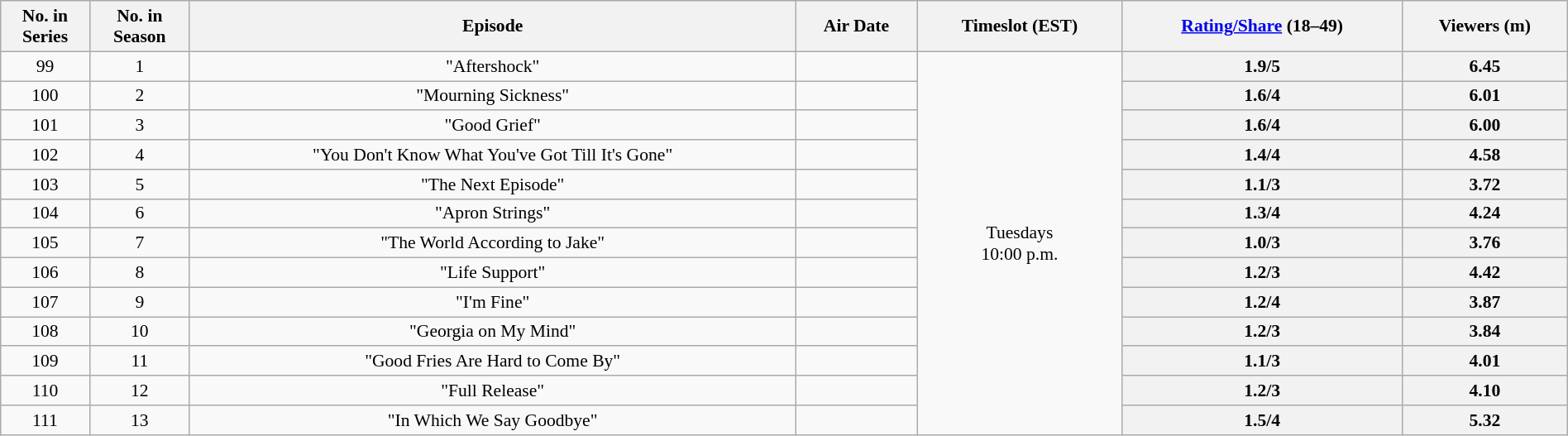<table class="wikitable" style="font-size:90%; text-align:center; width: 100%; margin-left: auto; margin-right: auto;">
<tr>
<th>No. in<br>Series</th>
<th>No. in<br>Season</th>
<th>Episode</th>
<th>Air Date</th>
<th>Timeslot (EST)</th>
<th><a href='#'>Rating/Share</a> (18–49)</th>
<th>Viewers (m)</th>
</tr>
<tr>
<td style="text-align:center">99</td>
<td style="text-align:center">1</td>
<td>"Aftershock"</td>
<td></td>
<td style="text-align:center" rowspan=13>Tuesdays<br>10:00 p.m.</td>
<th style="text-align:center">1.9/5</th>
<th style="text-align:center">6.45</th>
</tr>
<tr>
<td style="text-align:center">100</td>
<td style="text-align:center">2</td>
<td>"Mourning Sickness"</td>
<td></td>
<th style="text-align:center">1.6/4</th>
<th style="text-align:center">6.01</th>
</tr>
<tr>
<td style="text-align:center">101</td>
<td style="text-align:center">3</td>
<td>"Good Grief"</td>
<td></td>
<th style="text-align:center">1.6/4</th>
<th style="text-align:center">6.00</th>
</tr>
<tr>
<td style="text-align:center">102</td>
<td style="text-align:center">4</td>
<td>"You Don't Know What You've Got Till It's Gone"</td>
<td></td>
<th style="text-align:center">1.4/4</th>
<th style="text-align:center">4.58</th>
</tr>
<tr>
<td style="text-align:center">103</td>
<td style="text-align:center">5</td>
<td>"The Next Episode"</td>
<td></td>
<th style="text-align:center">1.1/3</th>
<th style="text-align:center">3.72</th>
</tr>
<tr>
<td style="text-align:center">104</td>
<td style="text-align:center">6</td>
<td>"Apron Strings"</td>
<td></td>
<th style="text-align:center">1.3/4</th>
<th style="text-align:center">4.24</th>
</tr>
<tr>
<td style="text-align:center">105</td>
<td style="text-align:center">7</td>
<td>"The World According to Jake"</td>
<td></td>
<th style="text-align:center">1.0/3</th>
<th style="text-align:center">3.76</th>
</tr>
<tr>
<td style="text-align:center">106</td>
<td style="text-align:center">8</td>
<td>"Life Support"</td>
<td></td>
<th style="text-align:center">1.2/3</th>
<th style="text-align:center">4.42</th>
</tr>
<tr>
<td style="text-align:center">107</td>
<td style="text-align:center">9</td>
<td>"I'm Fine"</td>
<td></td>
<th style="text-align:center">1.2/4</th>
<th style="text-align:center">3.87</th>
</tr>
<tr>
<td style="text-align:center">108</td>
<td style="text-align:center">10</td>
<td>"Georgia on My Mind"</td>
<td></td>
<th style="text-align:center">1.2/3</th>
<th style="text-align:center">3.84</th>
</tr>
<tr>
<td style="text-align:center">109</td>
<td style="text-align:center">11</td>
<td>"Good Fries Are Hard to Come By"</td>
<td></td>
<th style="text-align:center">1.1/3</th>
<th style="text-align:center">4.01</th>
</tr>
<tr>
<td style="text-align:center">110</td>
<td style="text-align:center">12</td>
<td>"Full Release"</td>
<td></td>
<th style="text-align:center">1.2/3</th>
<th style="text-align:center">4.10</th>
</tr>
<tr>
<td style="text-align:center">111</td>
<td style="text-align:center">13</td>
<td>"In Which We Say Goodbye"</td>
<td></td>
<th style="text-align:center">1.5/4</th>
<th style="text-align:center">5.32</th>
</tr>
</table>
